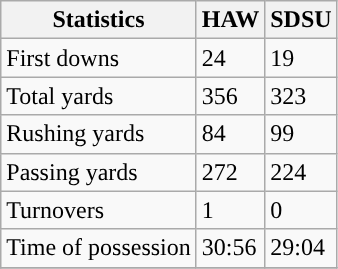<table class="wikitable" style="float: left;">
<tr>
<th>Statistics</th>
<th>HAW</th>
<th>SDSU</th>
</tr>
<tr>
<td>First downs</td>
<td>24</td>
<td>19</td>
</tr>
<tr>
<td>Total yards</td>
<td>356</td>
<td>323</td>
</tr>
<tr>
<td>Rushing yards</td>
<td>84</td>
<td>99</td>
</tr>
<tr>
<td>Passing yards</td>
<td>272</td>
<td>224</td>
</tr>
<tr>
<td>Turnovers</td>
<td>1</td>
<td>0</td>
</tr>
<tr>
<td>Time of possession</td>
<td>30:56</td>
<td>29:04</td>
</tr>
<tr>
</tr>
</table>
